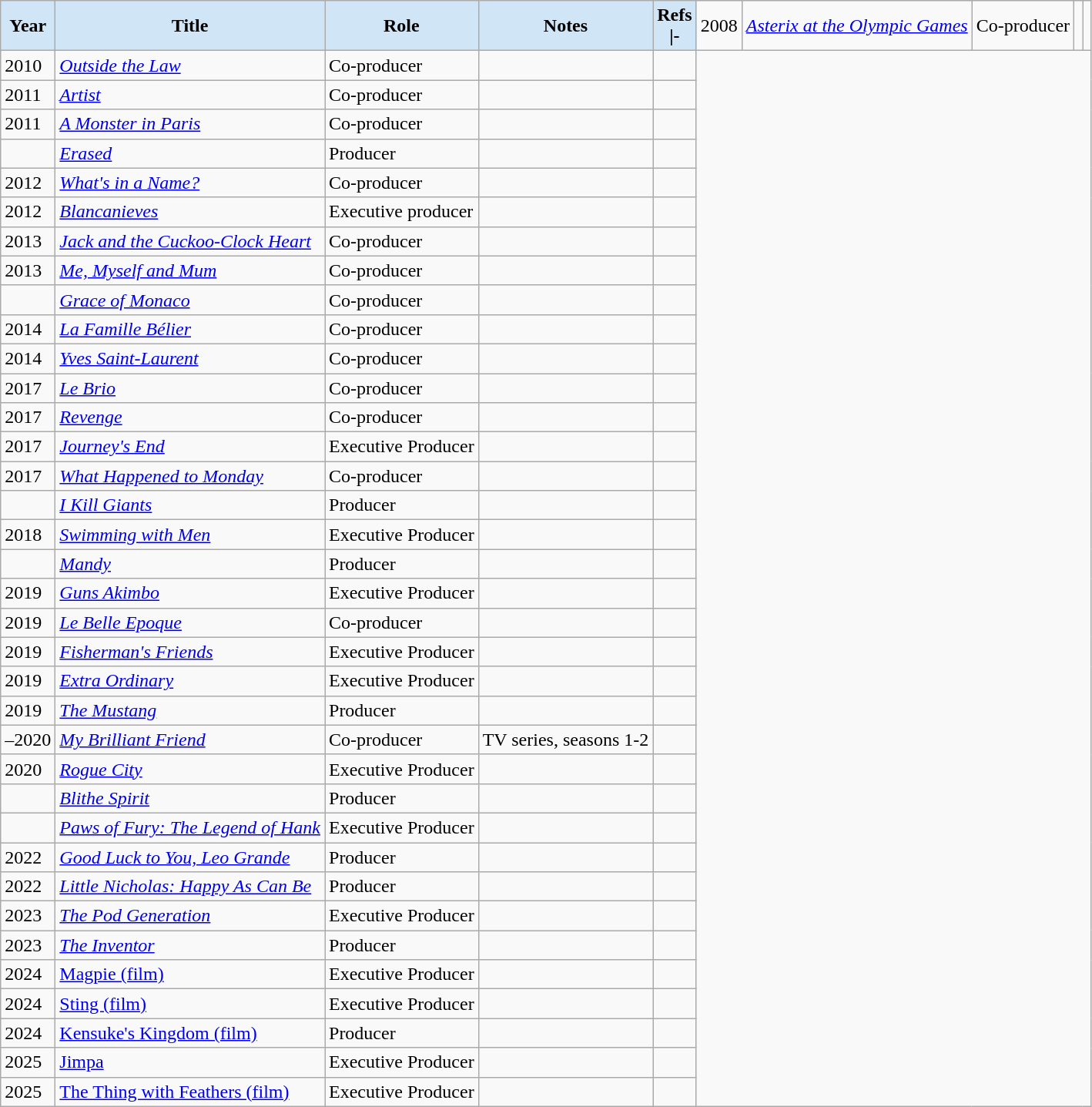<table class="wikitable sortable">
<tr>
<th style="background:#d0e5f5">Year</th>
<th style="background:#d0e5f5">Title</th>
<th style="background:#d0e5f5">Role</th>
<th style="background:#d0e5f5">Notes</th>
<th style="background:#d0e5f5">Refs<br>|-</th>
<td>2008</td>
<td><em><a href='#'>Asterix at the Olympic Games</a></em></td>
<td>Co-producer</td>
<td></td>
<td></td>
</tr>
<tr>
<td>2010</td>
<td><em><a href='#'>Outside the Law</a></em></td>
<td>Co-producer</td>
<td></td>
<td> </td>
</tr>
<tr>
<td>2011</td>
<td><em><a href='#'>Artist</a></em></td>
<td>Co-producer</td>
<td></td>
<td><br></td>
</tr>
<tr>
<td>2011</td>
<td><em><a href='#'>A Monster in Paris</a></em></td>
<td>Co-producer </td>
<td></td>
<td></td>
</tr>
<tr>
<td></td>
<td><em><a href='#'>Erased</a></em></td>
<td>Producer</td>
<td></td>
<td></td>
</tr>
<tr>
<td>2012</td>
<td><em><a href='#'>What's in a Name?</a></em></td>
<td>Co-producer</td>
<td></td>
<td> </td>
</tr>
<tr>
<td>2012</td>
<td><em><a href='#'>Blancanieves</a></em></td>
<td>Executive producer</td>
<td></td>
<td></td>
</tr>
<tr>
<td>2013</td>
<td><em><a href='#'>Jack and the Cuckoo-Clock Heart</a></em></td>
<td>Co-producer </td>
<td></td>
<td> </td>
</tr>
<tr>
<td>2013</td>
<td><em><a href='#'>Me, Myself and Mum</a></em></td>
<td>Co-producer </td>
<td></td>
<td> </td>
</tr>
<tr>
<td></td>
<td><em><a href='#'>Grace of Monaco</a></em></td>
<td>Co-producer</td>
<td></td>
<td></td>
</tr>
<tr>
<td>2014</td>
<td><em><a href='#'>La Famille Bélier</a></em></td>
<td>Co-producer</td>
<td></td>
<td> <br></td>
</tr>
<tr>
<td>2014</td>
<td><em><a href='#'>Yves Saint-Laurent</a></em></td>
<td>Co-producer </td>
<td></td>
<td> </td>
</tr>
<tr>
<td>2017</td>
<td><em><a href='#'>Le Brio</a></em></td>
<td>Co-producer </td>
<td></td>
<td> </td>
</tr>
<tr>
<td>2017</td>
<td><em><a href='#'>Revenge</a></em></td>
<td>Co-producer </td>
<td></td>
<td> </td>
</tr>
<tr>
<td>2017</td>
<td><em><a href='#'>Journey's End</a></em></td>
<td>Executive Producer</td>
<td></td>
<td> </td>
</tr>
<tr>
<td>2017</td>
<td><em><a href='#'>What Happened to Monday</a></em></td>
<td>Co-producer </td>
<td></td>
<td> </td>
</tr>
<tr>
<td></td>
<td><em><a href='#'>I Kill Giants</a></em></td>
<td>Producer</td>
<td></td>
<td></td>
</tr>
<tr>
<td>2018</td>
<td><em><a href='#'>Swimming with Men</a></em></td>
<td>Executive Producer</td>
<td></td>
<td> </td>
</tr>
<tr>
<td></td>
<td><em><a href='#'>Mandy</a></em></td>
<td>Producer</td>
<td></td>
<td></td>
</tr>
<tr>
<td>2019</td>
<td><em><a href='#'>Guns Akimbo</a></em></td>
<td>Executive Producer</td>
<td></td>
<td> </td>
</tr>
<tr>
<td>2019</td>
<td><em><a href='#'>Le Belle Epoque</a></em></td>
<td>Co-producer </td>
<td></td>
<td> </td>
</tr>
<tr>
<td>2019</td>
<td><em><a href='#'>Fisherman's Friends</a></em></td>
<td>Executive Producer</td>
<td></td>
<td> </td>
</tr>
<tr>
<td>2019</td>
<td><em><a href='#'>Extra Ordinary</a></em></td>
<td>Executive Producer</td>
<td></td>
<td> </td>
</tr>
<tr>
<td>2019</td>
<td><em><a href='#'>The Mustang</a></em></td>
<td>Producer</td>
<td></td>
<td> </td>
</tr>
<tr>
<td>–2020</td>
<td><em><a href='#'>My Brilliant Friend</a></em></td>
<td>Co-producer</td>
<td>TV series, seasons 1-2</td>
<td></td>
</tr>
<tr>
<td>2020</td>
<td><em><a href='#'>Rogue City</a></em></td>
<td>Executive Producer</td>
<td></td>
<td><br></td>
</tr>
<tr>
<td></td>
<td><em><a href='#'>Blithe Spirit</a></em></td>
<td>Producer</td>
<td></td>
<td></td>
</tr>
<tr>
<td></td>
<td><em><a href='#'>Paws of Fury: The Legend of Hank</a></em></td>
<td>Executive Producer</td>
<td></td>
<td></td>
</tr>
<tr>
<td>2022</td>
<td><em><a href='#'>Good Luck to You, Leo Grande</a></em></td>
<td>Producer</td>
<td></td>
<td></td>
</tr>
<tr>
<td>2022</td>
<td><em><a href='#'>Little Nicholas: Happy As Can Be</a></em></td>
<td>Producer</td>
<td></td>
<td></td>
</tr>
<tr>
<td>2023</td>
<td><em><a href='#'>The Pod Generation</a></em></td>
<td>Executive Producer</td>
<td></td>
<td></td>
</tr>
<tr>
<td>2023</td>
<td><em><a href='#'>The Inventor</a></em></td>
<td>Producer</td>
<td></td>
<td></td>
</tr>
<tr>
<td>2024</td>
<td><a href='#'>Magpie (film)</a></td>
<td>Executive Producer</td>
<td></td>
<td></td>
</tr>
<tr>
<td>2024</td>
<td><a href='#'>Sting (film)</a></td>
<td>Executive Producer</td>
<td></td>
<td></td>
</tr>
<tr>
<td>2024</td>
<td><a href='#'>Kensuke's Kingdom (film)</a></td>
<td>Producer</td>
<td></td>
<td></td>
</tr>
<tr>
<td>2025</td>
<td><a href='#'>Jimpa</a></td>
<td>Executive Producer</td>
<td></td>
<td></td>
</tr>
<tr>
<td>2025</td>
<td><a href='#'>The Thing with Feathers (film)</a></td>
<td>Executive Producer</td>
<td></td>
<td></td>
</tr>
</table>
